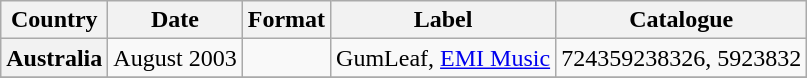<table class="wikitable plainrowheaders">
<tr>
<th scope="col">Country</th>
<th scope="col">Date</th>
<th scope="col">Format</th>
<th scope="col">Label</th>
<th scope="col">Catalogue</th>
</tr>
<tr>
<th scope="row">Australia</th>
<td>August 2003</td>
<td></td>
<td>GumLeaf, <a href='#'>EMI Music</a></td>
<td>724359238326, 5923832</td>
</tr>
<tr>
</tr>
</table>
